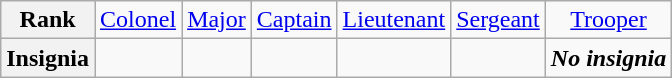<table class="wikitable">
<tr style="text-align:center;">
<th>Rank</th>
<td><a href='#'>Colonel</a></td>
<td><a href='#'>Major</a></td>
<td><a href='#'>Captain</a></td>
<td><a href='#'>Lieutenant</a></td>
<td><a href='#'>Sergeant</a></td>
<td><a href='#'>Trooper</a></td>
</tr>
<tr style="text-align:center;">
<th>Insignia</th>
<td></td>
<td></td>
<td></td>
<td></td>
<td></td>
<td><strong><em>No insignia</em></strong></td>
</tr>
</table>
